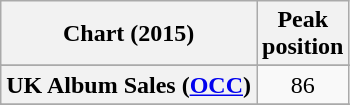<table class="wikitable sortable plainrowheaders" style="text-align:center">
<tr>
<th scope="col">Chart (2015)</th>
<th scope="col">Peak<br>position</th>
</tr>
<tr>
</tr>
<tr>
</tr>
<tr>
<th scope="row">UK Album Sales (<a href='#'>OCC</a>)</th>
<td>86</td>
</tr>
<tr>
</tr>
<tr>
</tr>
<tr>
</tr>
<tr>
</tr>
<tr>
</tr>
<tr>
</tr>
<tr>
</tr>
<tr>
</tr>
</table>
